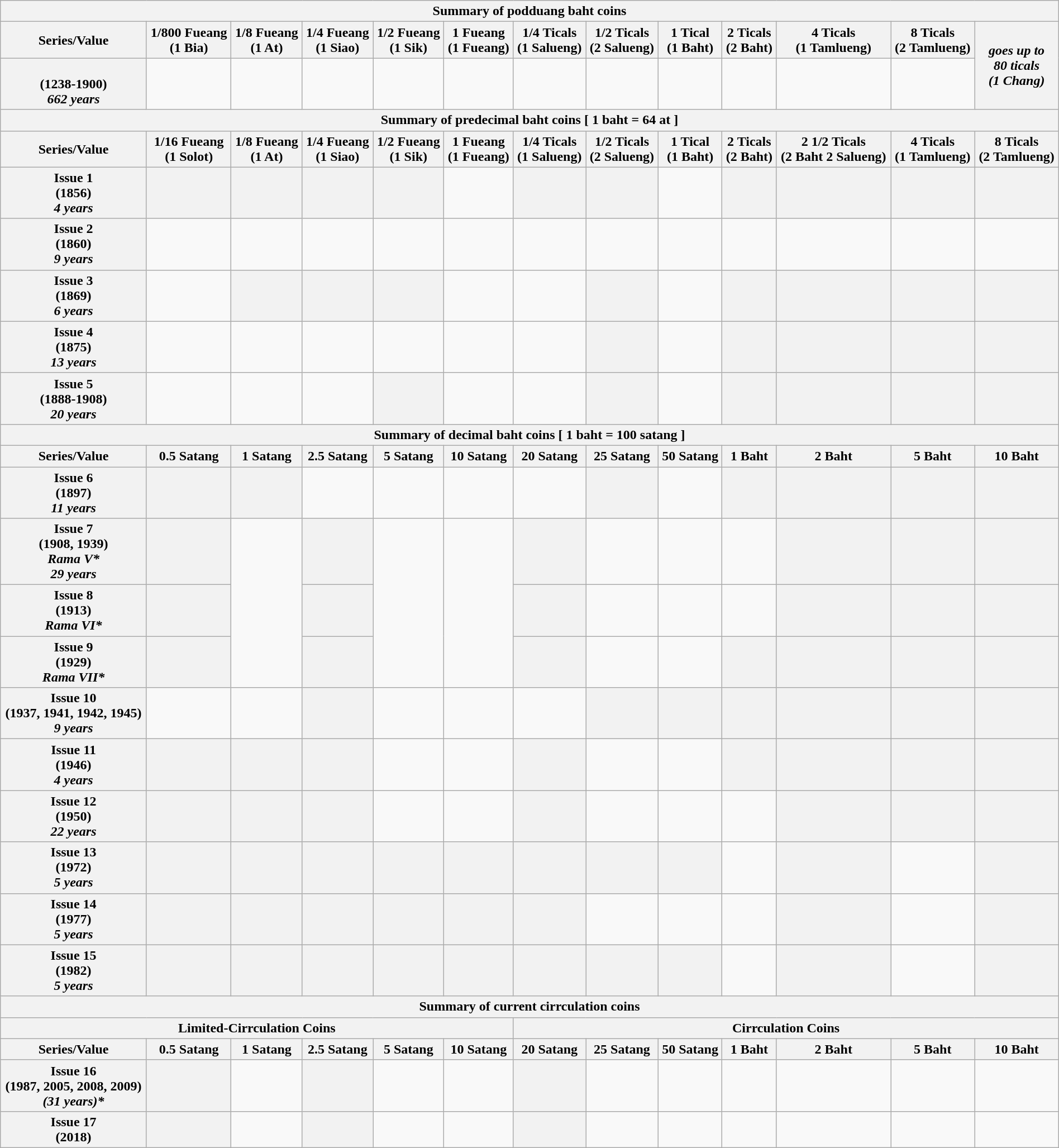<table class="wikitable" style="width:100%; text-align: center">
<tr>
<th colspan="13">Summary of podduang baht coins</th>
</tr>
<tr>
<th>Series/Value</th>
<th>1/800 Fueang<br>(1 Bia)</th>
<th>1/8 Fueang<br>(1 At)</th>
<th>1/4 Fueang<br>(1 Siao)</th>
<th>1/2 Fueang<br>(1 Sik)</th>
<th>1 Fueang<br>(1 Fueang)</th>
<th>1/4 Ticals<br>(1 Salueng)</th>
<th>1/2 Ticals<br>(2 Salueng)</th>
<th>1 Tical<br>(1 Baht)</th>
<th>2 Ticals<br>(2 Baht)</th>
<th>4 Ticals<br>(1 Tamlueng)</th>
<th>8 Ticals<br>(2 Tamlueng)</th>
<th rowspan="2"><strong><em>goes up to</em></strong><br><strong><em>80 ticals</em></strong><br><strong><em>(1 Chang)</em></strong></th>
</tr>
<tr>
<th><br>(1238-1900)<br><em>662 years</em></th>
<td></td>
<td></td>
<td></td>
<td></td>
<td></td>
<td></td>
<td></td>
<td></td>
<td></td>
<td></td>
<td></td>
</tr>
<tr>
<th colspan="13">Summary of predecimal baht coins [ 1 baht = 64 at ]</th>
</tr>
<tr>
<th>Series/Value</th>
<th>1/16 Fueang<br>(1 Solot)</th>
<th>1/8 Fueang<br>(1 At)</th>
<th>1/4 Fueang<br>(1 Siao)</th>
<th>1/2 Fueang<br>(1 Sik)</th>
<th>1 Fueang<br>(1 Fueang)</th>
<th>1/4 Ticals<br>(1 Salueng)</th>
<th>1/2 Ticals<br>(2 Salueng)</th>
<th>1 Tical<br>(1 Baht)</th>
<th>2 Ticals<br>(2 Baht)</th>
<th>2 1/2 Ticals<br>(2 Baht 2 Salueng)</th>
<th>4 Ticals<br>(1 Tamlueng)</th>
<th>8 Ticals<br>(2 Tamlueng)</th>
</tr>
<tr>
<th>Issue 1<br>(1856)<br><em>4 years</em></th>
<th></th>
<th></th>
<th></th>
<th></th>
<td></td>
<th></th>
<th></th>
<td></td>
<th></th>
<th></th>
<th></th>
<th></th>
</tr>
<tr>
<th>Issue 2<br>(1860)<br><em>9 years</em></th>
<td></td>
<td></td>
<td></td>
<td><br></td>
<td></td>
<td></td>
<td></td>
<td></td>
<td></td>
<td></td>
<td><br></td>
<td></td>
</tr>
<tr>
<th>Issue 3<br>(1869)<br><em>6 years</em></th>
<td></td>
<th></th>
<th></th>
<th></th>
<td></td>
<td></td>
<th></th>
<td></td>
<th></th>
<th></th>
<th></th>
<th></th>
</tr>
<tr>
<th>Issue 4<br>(1875)<br><em>13 years</em></th>
<td></td>
<td></td>
<td></td>
<td></td>
<td></td>
<td></td>
<th></th>
<td></td>
<th></th>
<th></th>
<th></th>
<th></th>
</tr>
<tr>
<th>Issue 5<br>(1888-1908)<br><em>20 years</em></th>
<td></td>
<td></td>
<td></td>
<th></th>
<td></td>
<td></td>
<th></th>
<td></td>
<th></th>
<th></th>
<th></th>
<th></th>
</tr>
<tr>
<th colspan="13">Summary of decimal baht coins [ 1 baht = 100 satang ]</th>
</tr>
<tr>
<th>Series/Value</th>
<th>0.5 Satang</th>
<th>1 Satang</th>
<th>2.5 Satang</th>
<th>5 Satang</th>
<th>10 Satang</th>
<th>20 Satang</th>
<th>25 Satang</th>
<th>50 Satang</th>
<th>1 Baht</th>
<th>2 Baht</th>
<th>5 Baht</th>
<th>10 Baht</th>
</tr>
<tr>
<th>Issue 6<br>(1897)<br><em>11 years</em></th>
<th></th>
<th></th>
<td></td>
<td></td>
<td></td>
<td></td>
<th></th>
<td></td>
<th></th>
<th></th>
<th></th>
<th></th>
</tr>
<tr>
<th>Issue 7<br>(1908, 1939)<br><strong><em>Rama V*</em></strong><br><strong><em>29 years</em></strong></th>
<th></th>
<td rowspan="3"></td>
<th></th>
<td rowspan="3"></td>
<td rowspan="3"></td>
<th></th>
<td></td>
<td></td>
<td></td>
<th></th>
<th></th>
<th></th>
</tr>
<tr>
<th>Issue 8<br>(1913)<br><strong><em>Rama VI*</em></strong></th>
<th></th>
<th></th>
<th></th>
<td></td>
<td></td>
<td></td>
<th></th>
<th></th>
<th></th>
</tr>
<tr>
<th>Issue 9<br>(1929)<br><strong><em>Rama VII*</em></strong></th>
<th></th>
<th></th>
<th></th>
<td></td>
<td></td>
<th></th>
<th></th>
<th></th>
<th></th>
</tr>
<tr>
<th>Issue 10<br>(1937, 1941, 1942, 1945)<br><em>9 years</em></th>
<td></td>
<td><br></td>
<th></th>
<td><br></td>
<td><br></td>
<td><br></td>
<th></th>
<th></th>
<th></th>
<th></th>
<th></th>
<th></th>
</tr>
<tr>
<th>Issue 11<br>(1946)<br><em>4 years</em></th>
<th></th>
<th></th>
<th></th>
<td></td>
<td></td>
<th></th>
<td></td>
<td></td>
<th></th>
<th></th>
<th></th>
<th></th>
</tr>
<tr>
<th>Issue 12<br>(1950)<br><em>22 years</em></th>
<th></th>
<th></th>
<th></th>
<td></td>
<td></td>
<th></th>
<td></td>
<td></td>
<td><br></td>
<th></th>
<th></th>
<th></th>
</tr>
<tr>
<th>Issue 13<br>(1972)<br><em>5 years</em></th>
<th></th>
<th></th>
<th></th>
<th></th>
<th></th>
<th></th>
<th></th>
<th></th>
<td></td>
<th></th>
<td></td>
<th></th>
</tr>
<tr>
<th>Issue 14<br>(1977)<br><em>5 years</em></th>
<th></th>
<th></th>
<th></th>
<th></th>
<th></th>
<th></th>
<td></td>
<td></td>
<td></td>
<th></th>
<td></td>
<th></th>
</tr>
<tr>
<th>Issue 15<br>(1982)<br><em>5 years</em></th>
<th></th>
<th></th>
<th></th>
<th></th>
<th></th>
<th></th>
<th></th>
<th></th>
<td></td>
<th></th>
<td></td>
<th></th>
</tr>
<tr>
<th colspan="13">Summary of current cirrculation coins</th>
</tr>
<tr>
<th colspan="6">Limited-Cirrculation Coins</th>
<th colspan="7">Cirrculation Coins</th>
</tr>
<tr>
<th>Series/Value</th>
<th>0.5 Satang</th>
<th>1 Satang</th>
<th>2.5 Satang</th>
<th>5 Satang</th>
<th>10 Satang</th>
<th>20 Satang</th>
<th>25 Satang</th>
<th>50 Satang</th>
<th>1 Baht</th>
<th>2 Baht</th>
<th>5 Baht</th>
<th>10 Baht</th>
</tr>
<tr>
<th>Issue 16<br>(1987, 2005, 2008, 2009)<br><em>(31 years)*</em><br></th>
<th></th>
<td></td>
<th></th>
<td></td>
<td></td>
<th></th>
<td></td>
<td></td>
<td></td>
<td></td>
<td></td>
<td></td>
</tr>
<tr>
<th>Issue 17<br>(2018)<br></th>
<th></th>
<td></td>
<th></th>
<td></td>
<td></td>
<th></th>
<td></td>
<td></td>
<td></td>
<td></td>
<td></td>
<td></td>
</tr>
</table>
